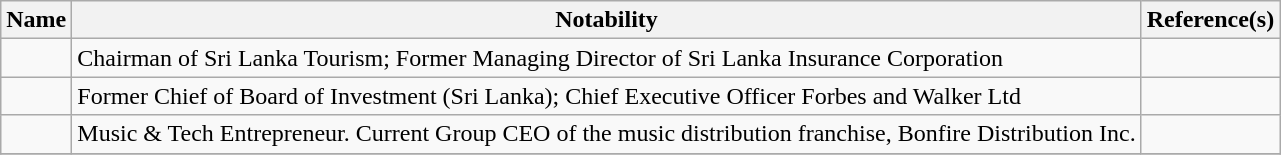<table class="wikitable sortable">
<tr>
<th>Name</th>
<th class="unsortable">Notability</th>
<th class="unsortable">Reference(s)</th>
</tr>
<tr>
<td></td>
<td>Chairman of Sri Lanka Tourism; Former Managing Director of Sri Lanka Insurance Corporation</td>
<td></td>
</tr>
<tr>
<td></td>
<td>Former Chief of Board of Investment (Sri Lanka); Chief Executive Officer Forbes and Walker Ltd</td>
<td></td>
</tr>
<tr>
<td></td>
<td>Music & Tech Entrepreneur. Current Group CEO of the music distribution franchise, Bonfire Distribution Inc.</td>
<td></td>
</tr>
<tr>
</tr>
</table>
